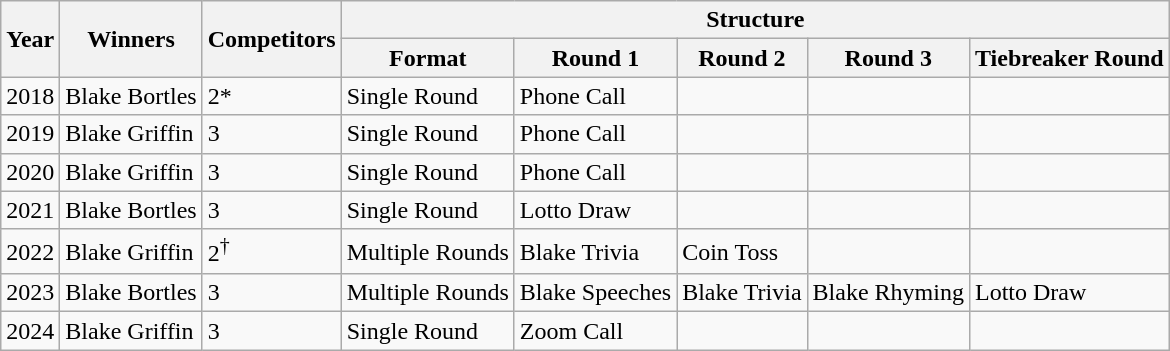<table class="wikitable">
<tr>
<th rowspan="2">Year</th>
<th rowspan="2">Winners</th>
<th rowspan="2">Competitors</th>
<th colspan="5">Structure</th>
</tr>
<tr>
<th>Format</th>
<th>Round 1</th>
<th>Round 2</th>
<th>Round 3</th>
<th>Tiebreaker Round</th>
</tr>
<tr>
<td>2018</td>
<td>Blake Bortles</td>
<td>2*</td>
<td>Single Round</td>
<td>Phone Call</td>
<td></td>
<td></td>
<td></td>
</tr>
<tr>
<td>2019</td>
<td>Blake Griffin</td>
<td>3</td>
<td>Single Round</td>
<td>Phone Call</td>
<td></td>
<td></td>
<td></td>
</tr>
<tr>
<td>2020</td>
<td>Blake Griffin</td>
<td>3</td>
<td>Single Round</td>
<td>Phone Call</td>
<td></td>
<td></td>
<td></td>
</tr>
<tr>
<td>2021</td>
<td>Blake Bortles</td>
<td>3</td>
<td>Single Round</td>
<td>Lotto Draw</td>
<td></td>
<td></td>
<td></td>
</tr>
<tr>
<td>2022</td>
<td>Blake Griffin</td>
<td>2<sup>†</sup></td>
<td>Multiple Rounds</td>
<td>Blake Trivia</td>
<td>Coin Toss</td>
<td></td>
<td></td>
</tr>
<tr>
<td>2023</td>
<td>Blake Bortles</td>
<td>3</td>
<td>Multiple Rounds</td>
<td>Blake Speeches</td>
<td>Blake Trivia</td>
<td>Blake Rhyming</td>
<td>Lotto Draw</td>
</tr>
<tr>
<td>2024</td>
<td>Blake Griffin</td>
<td>3</td>
<td>Single Round</td>
<td>Zoom Call</td>
<td></td>
<td></td>
<td></td>
</tr>
</table>
